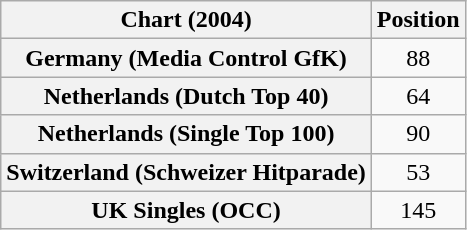<table class="wikitable sortable plainrowheaders" style="text-align:center">
<tr>
<th scope="col">Chart (2004)</th>
<th scope="col">Position</th>
</tr>
<tr>
<th scope="row">Germany (Media Control GfK)</th>
<td>88</td>
</tr>
<tr>
<th scope="row">Netherlands (Dutch Top 40)</th>
<td>64</td>
</tr>
<tr>
<th scope="row">Netherlands (Single Top 100)</th>
<td>90</td>
</tr>
<tr>
<th scope="row">Switzerland (Schweizer Hitparade)</th>
<td>53</td>
</tr>
<tr>
<th scope="row">UK Singles (OCC)</th>
<td>145</td>
</tr>
</table>
